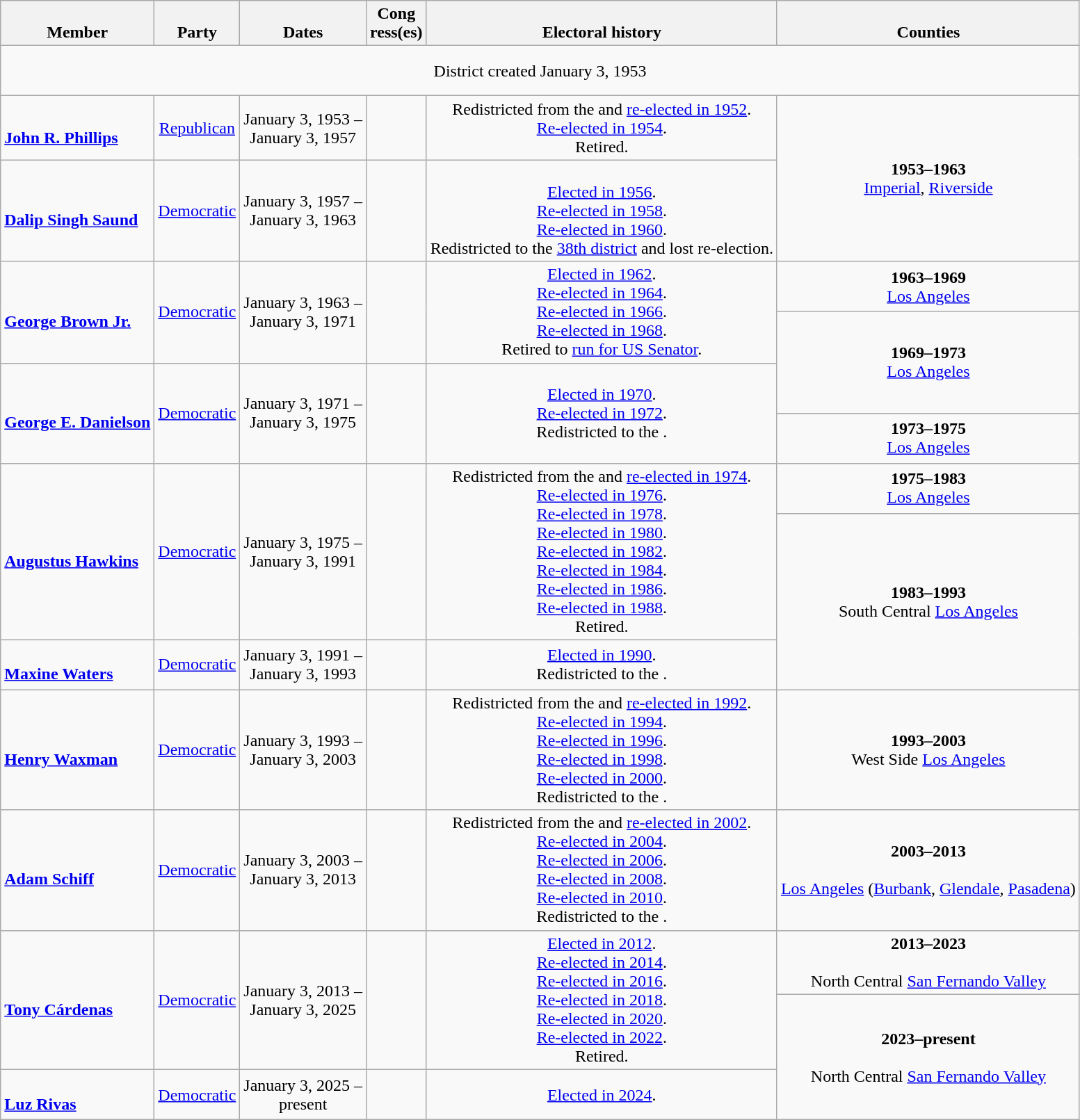<table class=wikitable style="text-align:center">
<tr valign=bottom>
<th>Member</th>
<th>Party</th>
<th>Dates</th>
<th>Cong<br>ress(es)</th>
<th>Electoral history</th>
<th>Counties</th>
</tr>
<tr style="height:3em">
<td colspan=6>District created January 3, 1953</td>
</tr>
<tr style="height:3em">
<td align=left><br><strong><a href='#'>John R. Phillips</a></strong><br></td>
<td><a href='#'>Republican</a></td>
<td nowrap>January 3, 1953 –<br> January 3, 1957</td>
<td></td>
<td>Redistricted from the  and <a href='#'>re-elected in 1952</a>.<br><a href='#'>Re-elected in 1954</a>.<br>Retired.</td>
<td rowspan=2><strong>1953–1963</strong><br><a href='#'>Imperial</a>, <a href='#'>Riverside</a></td>
</tr>
<tr style="height:3em">
<td align=left><br><strong><a href='#'>Dalip Singh Saund</a></strong><br></td>
<td><a href='#'>Democratic</a></td>
<td nowrap>January 3, 1957 –<br> January 3, 1963</td>
<td></td>
<td><br><a href='#'>Elected in 1956</a>.<br><a href='#'>Re-elected in 1958</a>.<br><a href='#'>Re-elected in 1960</a>.<br>Redistricted to the <a href='#'>38th district</a> and lost re-election.</td>
</tr>
<tr style="height:3em">
<td rowspan=2 align=left><br><strong><a href='#'>George Brown Jr.</a></strong><br></td>
<td rowspan=2 ><a href='#'>Democratic</a></td>
<td rowspan=2 nowrap>January 3, 1963 –<br> January 3, 1971</td>
<td rowspan=2></td>
<td rowspan=2><a href='#'>Elected in 1962</a>. <br><a href='#'>Re-elected in 1964</a>.<br><a href='#'>Re-elected in 1966</a>.<br><a href='#'>Re-elected in 1968</a>.<br>Retired to <a href='#'>run for US Senator</a>.</td>
<td><strong>1963–1969</strong><br><a href='#'>Los Angeles</a></td>
</tr>
<tr style="height:3em">
<td rowspan=2><strong>1969–1973</strong><br><a href='#'>Los Angeles</a></td>
</tr>
<tr style="height:3em">
<td rowspan=2 align=left><br><strong><a href='#'>George E. Danielson</a></strong><br></td>
<td rowspan=2 ><a href='#'>Democratic</a></td>
<td rowspan=2 nowrap>January 3, 1971 –<br> January 3, 1975</td>
<td rowspan=2></td>
<td rowspan=2><a href='#'>Elected in 1970</a>.<br><a href='#'>Re-elected in 1972</a>.<br>Redistricted to the .</td>
</tr>
<tr style="height:3em">
<td><strong>1973–1975</strong><br><a href='#'>Los Angeles</a></td>
</tr>
<tr style="height:3em">
<td rowspan=2 align=left><br><strong><a href='#'>Augustus Hawkins</a></strong><br></td>
<td rowspan=2 ><a href='#'>Democratic</a></td>
<td rowspan=2 nowrap>January 3, 1975 –<br> January 3, 1991</td>
<td rowspan=2></td>
<td rowspan=2>Redistricted from the  and <a href='#'>re-elected in 1974</a>.<br><a href='#'>Re-elected in 1976</a>.<br><a href='#'>Re-elected in 1978</a>.<br><a href='#'>Re-elected in 1980</a>.<br><a href='#'>Re-elected in 1982</a>.<br><a href='#'>Re-elected in 1984</a>.<br><a href='#'>Re-elected in 1986</a>.<br><a href='#'>Re-elected in 1988</a>.<br>Retired.</td>
<td><strong>1975–1983</strong><br><a href='#'>Los Angeles</a></td>
</tr>
<tr style="height:3em">
<td rowspan=2><strong>1983–1993</strong><br>South Central <a href='#'>Los Angeles</a></td>
</tr>
<tr style="height:3em">
<td align=left><br><strong><a href='#'>Maxine Waters</a></strong><br></td>
<td><a href='#'>Democratic</a></td>
<td>January 3, 1991 –<br> January 3, 1993</td>
<td></td>
<td><a href='#'>Elected in 1990</a>.<br>Redistricted to the .</td>
</tr>
<tr style="height:3em">
<td align=left><br><strong><a href='#'>Henry Waxman</a></strong><br></td>
<td><a href='#'>Democratic</a></td>
<td>January 3, 1993 –<br> January 3, 2003</td>
<td></td>
<td>Redistricted from the  and <a href='#'>re-elected in 1992</a>.<br><a href='#'>Re-elected in 1994</a>.<br><a href='#'>Re-elected in 1996</a>.<br><a href='#'>Re-elected in 1998</a>.<br><a href='#'>Re-elected in 2000</a>.<br>Redistricted to the .</td>
<td><strong>1993–2003</strong><br>West Side <a href='#'>Los Angeles</a></td>
</tr>
<tr style="height:3em">
<td align=left><br><strong><a href='#'>Adam Schiff</a></strong><br></td>
<td><a href='#'>Democratic</a></td>
<td>January 3, 2003 –<br> January 3, 2013</td>
<td></td>
<td>Redistricted from the  and <a href='#'>re-elected in 2002</a>.<br><a href='#'>Re-elected in 2004</a>.<br><a href='#'>Re-elected in 2006</a>.<br><a href='#'>Re-elected in 2008</a>.<br><a href='#'>Re-elected in 2010</a>.<br>Redistricted to the .</td>
<td><strong>2003–2013</strong><br><br><a href='#'>Los Angeles</a> (<a href='#'>Burbank</a>, <a href='#'>Glendale</a>, <a href='#'>Pasadena</a>)</td>
</tr>
<tr style="height:3em">
<td rowspan=2 align=left><br><strong><a href='#'>Tony Cárdenas</a></strong><br></td>
<td rowspan=2 ><a href='#'>Democratic</a></td>
<td rowspan=2>January 3, 2013 –<br>January 3, 2025</td>
<td rowspan=2></td>
<td rowspan=2><a href='#'>Elected in 2012</a>.<br><a href='#'>Re-elected in 2014</a>.<br><a href='#'>Re-elected in 2016</a>.<br><a href='#'>Re-elected in 2018</a>.<br><a href='#'>Re-elected in 2020</a>.<br><a href='#'>Re-elected in 2022</a>.<br>Retired.</td>
<td><strong>2013–2023</strong><br><br> North Central <a href='#'>San Fernando Valley</a></td>
</tr>
<tr style="height:3em">
<td rowspan="2"><strong>2023–present</strong><br><br>North Central <a href='#'>San Fernando Valley</a></td>
</tr>
<tr style="height:3em">
<td align=left><br><strong><a href='#'>Luz Rivas</a></strong><br></td>
<td><a href='#'>Democratic</a></td>
<td nowrap>January 3, 2025 –<br>present</td>
<td></td>
<td><a href='#'>Elected in 2024</a>.</td>
</tr>
</table>
